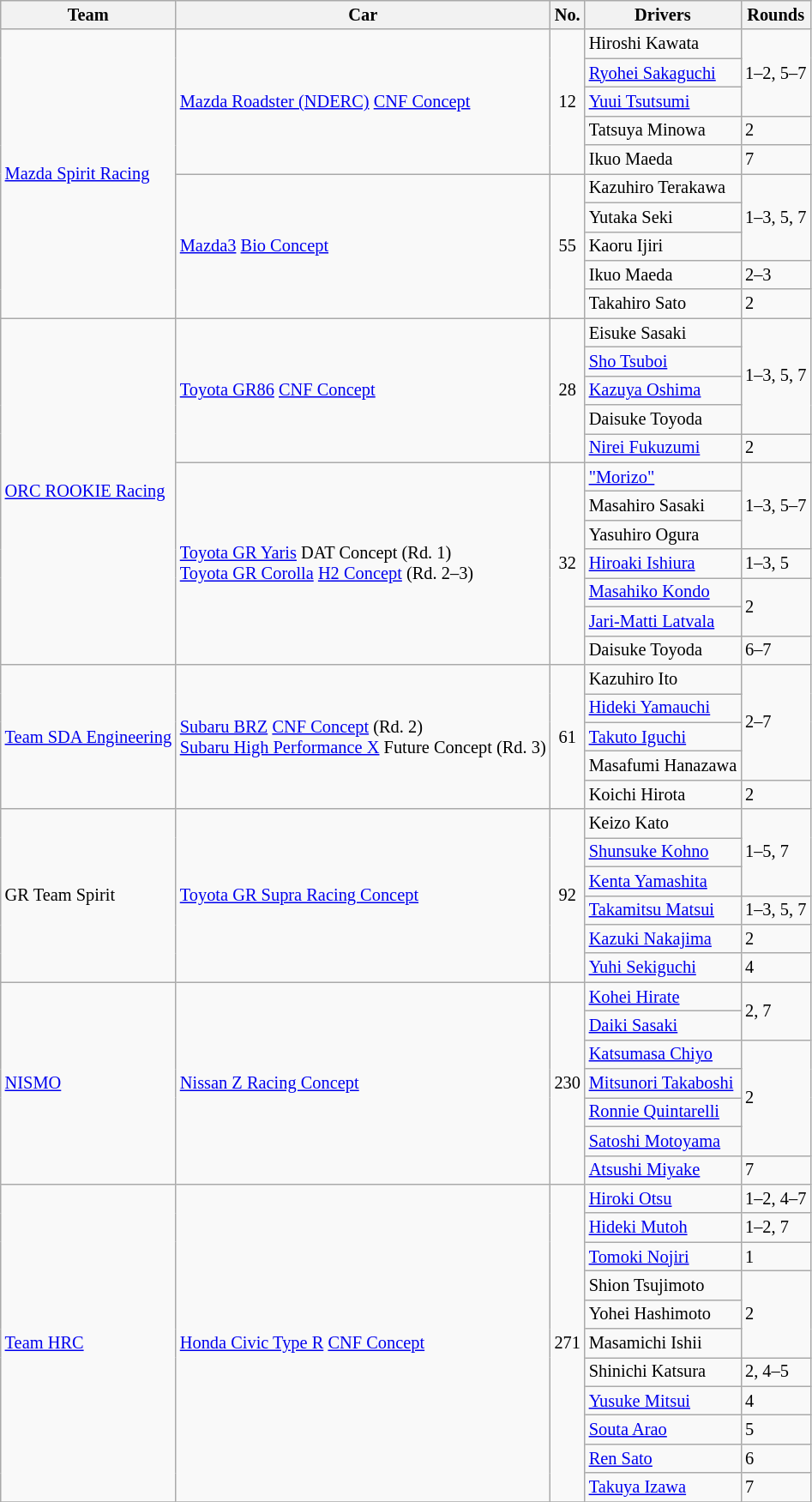<table class="wikitable" style="font-size: 85%">
<tr>
<th>Team</th>
<th>Car</th>
<th>No.</th>
<th>Drivers</th>
<th>Rounds</th>
</tr>
<tr>
<td rowspan="10"> <a href='#'>Mazda Spirit Racing</a></td>
<td rowspan="5"><a href='#'>Mazda Roadster (NDERC)</a> <a href='#'>CNF Concept</a></td>
<td align="center" rowspan="5">12</td>
<td> Hiroshi Kawata</td>
<td rowspan="3">1–2, 5–7</td>
</tr>
<tr>
<td> <a href='#'>Ryohei Sakaguchi</a></td>
</tr>
<tr>
<td> <a href='#'>Yuui Tsutsumi</a></td>
</tr>
<tr>
<td> Tatsuya Minowa</td>
<td>2</td>
</tr>
<tr>
<td> Ikuo Maeda</td>
<td>7</td>
</tr>
<tr>
<td rowspan="5"><a href='#'>Mazda3</a> <a href='#'>Bio Concept</a></td>
<td align="center" rowspan="5">55</td>
<td> Kazuhiro Terakawa</td>
<td rowspan="3">1–3, 5, 7</td>
</tr>
<tr>
<td> Yutaka Seki</td>
</tr>
<tr>
<td> Kaoru Ijiri</td>
</tr>
<tr>
<td> Ikuo Maeda</td>
<td>2–3</td>
</tr>
<tr>
<td> Takahiro Sato</td>
<td>2</td>
</tr>
<tr>
<td rowspan="12"> <a href='#'>ORC ROOKIE Racing</a></td>
<td rowspan="5"><a href='#'>Toyota GR86</a> <a href='#'>CNF Concept</a></td>
<td align="center" rowspan="5">28</td>
<td> Eisuke Sasaki</td>
<td rowspan="4">1–3, 5, 7</td>
</tr>
<tr>
<td> <a href='#'>Sho Tsuboi</a></td>
</tr>
<tr>
<td> <a href='#'>Kazuya Oshima</a></td>
</tr>
<tr>
<td> Daisuke Toyoda</td>
</tr>
<tr>
<td> <a href='#'>Nirei Fukuzumi</a></td>
<td>2</td>
</tr>
<tr>
<td rowspan="7"><a href='#'>Toyota GR Yaris</a> DAT Concept (Rd. 1)<br><a href='#'>Toyota GR Corolla</a> <a href='#'>H2 Concept</a> (Rd. 2–3)</td>
<td align="center" rowspan="7">32</td>
<td> <a href='#'>"Morizo"</a></td>
<td rowspan="3">1–3, 5–7</td>
</tr>
<tr>
<td> Masahiro Sasaki</td>
</tr>
<tr>
<td> Yasuhiro Ogura</td>
</tr>
<tr>
<td> <a href='#'>Hiroaki Ishiura</a></td>
<td>1–3, 5</td>
</tr>
<tr>
<td> <a href='#'>Masahiko Kondo</a></td>
<td rowspan="2">2</td>
</tr>
<tr>
<td> <a href='#'>Jari-Matti Latvala</a></td>
</tr>
<tr>
<td> Daisuke Toyoda</td>
<td>6–7</td>
</tr>
<tr>
<td rowspan="5"> <a href='#'>Team SDA Engineering</a></td>
<td rowspan="5"><a href='#'>Subaru BRZ</a> <a href='#'>CNF Concept</a> (Rd. 2)<br><a href='#'>Subaru High Performance X</a> Future Concept (Rd. 3)</td>
<td align="center" rowspan="5">61</td>
<td> Kazuhiro Ito</td>
<td rowspan="4">2–7</td>
</tr>
<tr>
<td> <a href='#'>Hideki Yamauchi</a></td>
</tr>
<tr>
<td> <a href='#'>Takuto Iguchi</a></td>
</tr>
<tr>
<td> Masafumi Hanazawa</td>
</tr>
<tr>
<td> Koichi Hirota</td>
<td>2</td>
</tr>
<tr>
<td rowspan="6"> GR Team Spirit</td>
<td rowspan="6"><a href='#'>Toyota GR Supra Racing Concept</a></td>
<td align="center" rowspan="6">92</td>
<td> Keizo Kato</td>
<td rowspan="3">1–5, 7</td>
</tr>
<tr>
<td> <a href='#'>Shunsuke Kohno</a></td>
</tr>
<tr>
<td> <a href='#'>Kenta Yamashita</a></td>
</tr>
<tr>
<td> <a href='#'>Takamitsu Matsui</a></td>
<td>1–3, 5, 7</td>
</tr>
<tr>
<td> <a href='#'>Kazuki Nakajima</a></td>
<td>2</td>
</tr>
<tr>
<td> <a href='#'>Yuhi Sekiguchi</a></td>
<td>4</td>
</tr>
<tr>
<td rowspan="7"> <a href='#'>NISMO</a></td>
<td rowspan="7"><a href='#'>Nissan Z Racing Concept</a></td>
<td align="center" rowspan="7">230</td>
<td> <a href='#'>Kohei Hirate</a></td>
<td rowspan="2">2, 7</td>
</tr>
<tr>
<td> <a href='#'>Daiki Sasaki</a></td>
</tr>
<tr>
<td> <a href='#'>Katsumasa Chiyo</a></td>
<td rowspan="4">2</td>
</tr>
<tr>
<td> <a href='#'>Mitsunori Takaboshi</a></td>
</tr>
<tr>
<td> <a href='#'>Ronnie Quintarelli</a></td>
</tr>
<tr>
<td> <a href='#'>Satoshi Motoyama</a></td>
</tr>
<tr>
<td> <a href='#'>Atsushi Miyake</a></td>
<td>7</td>
</tr>
<tr>
<td rowspan="11"> <a href='#'>Team HRC</a></td>
<td rowspan="11"><a href='#'>Honda Civic Type R</a> <a href='#'>CNF Concept</a></td>
<td align="center" rowspan="11">271</td>
<td> <a href='#'>Hiroki Otsu</a></td>
<td>1–2, 4–7</td>
</tr>
<tr>
<td> <a href='#'>Hideki Mutoh</a></td>
<td>1–2, 7</td>
</tr>
<tr>
<td> <a href='#'>Tomoki Nojiri</a></td>
<td>1</td>
</tr>
<tr>
<td> Shion Tsujimoto</td>
<td rowspan="3">2</td>
</tr>
<tr>
<td> Yohei Hashimoto</td>
</tr>
<tr>
<td> Masamichi Ishii</td>
</tr>
<tr>
<td> Shinichi Katsura</td>
<td>2, 4–5</td>
</tr>
<tr>
<td> <a href='#'>Yusuke Mitsui</a></td>
<td>4</td>
</tr>
<tr>
<td> <a href='#'>Souta Arao</a></td>
<td>5</td>
</tr>
<tr>
<td> <a href='#'>Ren Sato</a></td>
<td>6</td>
</tr>
<tr>
<td> <a href='#'>Takuya Izawa</a></td>
<td>7</td>
</tr>
<tr>
</tr>
</table>
